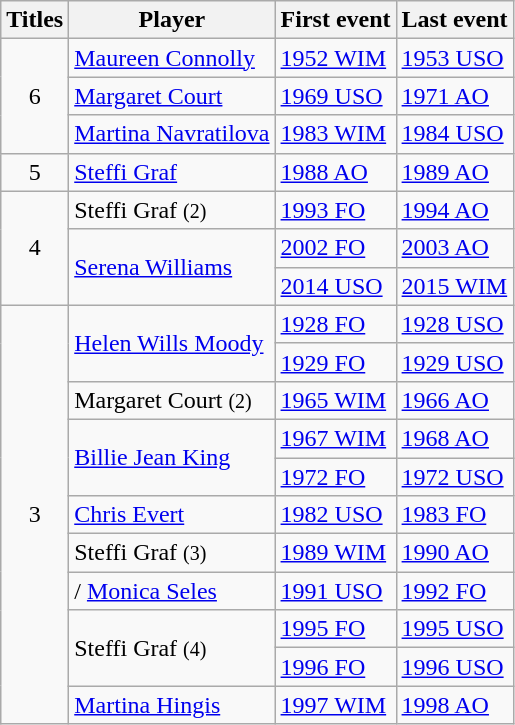<table class="wikitable nowrap sortable">
<tr>
<th>Titles</th>
<th>Player</th>
<th>First event</th>
<th>Last event</th>
</tr>
<tr>
<td rowspan="3" align="center">6</td>
<td> <a href='#'>Maureen Connolly</a></td>
<td><a href='#'>1952 WIM</a></td>
<td><a href='#'>1953 USO</a></td>
</tr>
<tr>
<td> <a href='#'>Margaret Court</a></td>
<td><a href='#'>1969 USO</a></td>
<td><a href='#'>1971 AO</a></td>
</tr>
<tr>
<td> <a href='#'>Martina Navratilova</a></td>
<td><a href='#'>1983 WIM</a></td>
<td><a href='#'>1984 USO</a></td>
</tr>
<tr>
<td align="center">5</td>
<td> <a href='#'>Steffi Graf</a></td>
<td><a href='#'>1988 AO</a></td>
<td><a href='#'>1989 AO</a></td>
</tr>
<tr>
<td rowspan="3" align="center">4</td>
<td> Steffi Graf <small>(2)</small></td>
<td><a href='#'>1993 FO</a></td>
<td><a href='#'>1994 AO</a></td>
</tr>
<tr>
<td rowspan="2"> <a href='#'>Serena Williams</a></td>
<td><a href='#'>2002 FO</a></td>
<td><a href='#'>2003 AO</a></td>
</tr>
<tr>
<td><a href='#'>2014 USO</a></td>
<td><a href='#'>2015 WIM</a></td>
</tr>
<tr>
<td rowspan="11" align="center">3</td>
<td rowspan="2"> <a href='#'>Helen Wills Moody</a></td>
<td><a href='#'>1928 FO</a></td>
<td><a href='#'>1928 USO</a></td>
</tr>
<tr>
<td><a href='#'>1929 FO</a></td>
<td><a href='#'>1929 USO</a></td>
</tr>
<tr>
<td> Margaret Court <small>(2)</small></td>
<td><a href='#'>1965 WIM</a></td>
<td><a href='#'>1966 AO</a></td>
</tr>
<tr>
<td rowspan="2"> <a href='#'>Billie Jean King</a></td>
<td><a href='#'>1967 WIM</a></td>
<td><a href='#'>1968 AO</a></td>
</tr>
<tr>
<td><a href='#'>1972 FO</a></td>
<td><a href='#'>1972 USO</a></td>
</tr>
<tr>
<td> <a href='#'>Chris Evert</a></td>
<td><a href='#'>1982 USO</a></td>
<td><a href='#'>1983 FO</a></td>
</tr>
<tr>
<td> Steffi Graf <small>(3)</small></td>
<td><a href='#'>1989 WIM</a></td>
<td><a href='#'>1990 AO</a></td>
</tr>
<tr>
<td>/ <a href='#'>Monica Seles</a></td>
<td><a href='#'>1991 USO</a></td>
<td><a href='#'>1992 FO</a></td>
</tr>
<tr>
<td rowspan="2"> Steffi Graf <small>(4)</small></td>
<td><a href='#'>1995 FO</a></td>
<td><a href='#'>1995 USO</a></td>
</tr>
<tr>
<td><a href='#'>1996 FO</a></td>
<td><a href='#'>1996 USO</a></td>
</tr>
<tr>
<td> <a href='#'>Martina Hingis</a></td>
<td><a href='#'>1997 WIM</a></td>
<td><a href='#'>1998 AO</a></td>
</tr>
</table>
